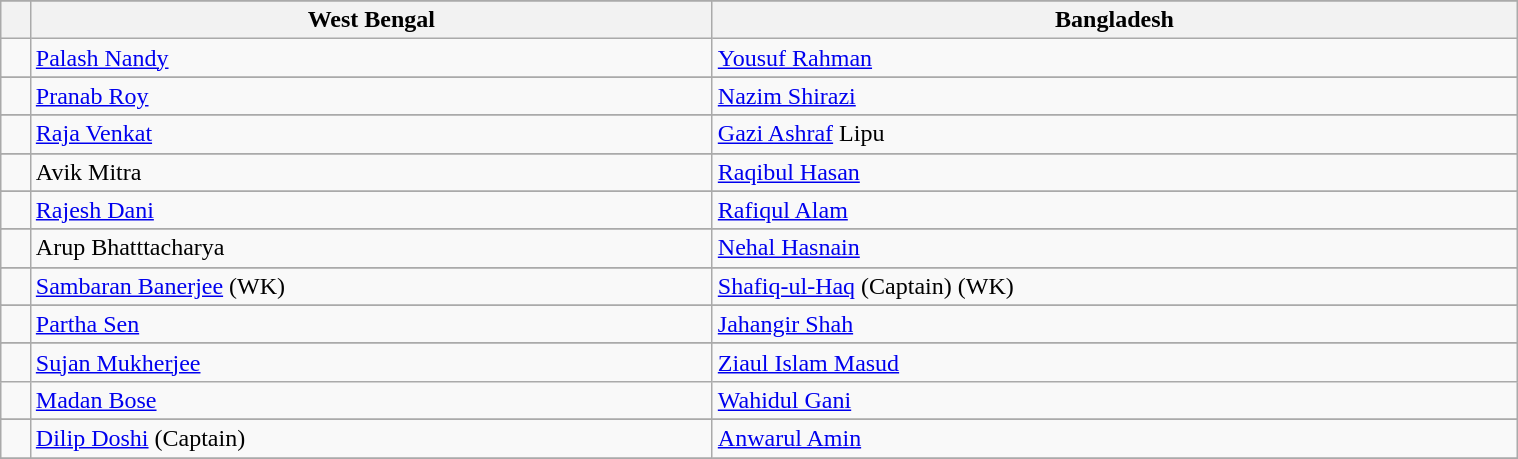<table class="wikitable" style="margin: 1em auto 1em auto" width="80%">
<tr>
</tr>
<tr>
<th style="text-align:left;"></th>
<th>West Bengal</th>
<th>Bangladesh</th>
</tr>
<tr style="text-align:left;">
<td style="text-align:left;"></td>
<td><a href='#'>Palash Nandy</a></td>
<td><a href='#'>Yousuf Rahman</a></td>
</tr>
<tr>
</tr>
<tr style="text-align:left;">
<td style="text-align:left;"></td>
<td><a href='#'>Pranab Roy</a></td>
<td><a href='#'>Nazim Shirazi</a></td>
</tr>
<tr>
</tr>
<tr style="text-align:left;">
<td style="text-align:left;"></td>
<td><a href='#'>Raja Venkat</a></td>
<td><a href='#'>Gazi Ashraf</a> Lipu</td>
</tr>
<tr>
</tr>
<tr style="text-align:left;">
<td style="text-align:left;"></td>
<td>Avik Mitra</td>
<td><a href='#'>Raqibul Hasan</a></td>
</tr>
<tr>
</tr>
<tr style="text-align:left;">
<td style="text-align:left;"></td>
<td><a href='#'>Rajesh Dani</a></td>
<td><a href='#'>Rafiqul Alam</a></td>
</tr>
<tr>
</tr>
<tr style="text-align:left;">
<td style="text-align:left;"></td>
<td>Arup Bhatttacharya</td>
<td><a href='#'>Nehal Hasnain</a></td>
</tr>
<tr>
</tr>
<tr style="text-align:left;">
<td style="text-align:left;"></td>
<td><a href='#'>Sambaran Banerjee</a> (WK)</td>
<td><a href='#'>Shafiq-ul-Haq</a> (Captain) (WK)</td>
</tr>
<tr>
</tr>
<tr style="text-align:left;">
<td style="text-align:left;"></td>
<td><a href='#'>Partha Sen</a></td>
<td><a href='#'>Jahangir Shah</a></td>
</tr>
<tr>
</tr>
<tr style="text-align:left;">
<td style="text-align:left;"></td>
<td><a href='#'>Sujan Mukherjee</a></td>
<td><a href='#'>Ziaul Islam Masud</a></td>
</tr>
<tr style="text-align:left;">
<td style="text-align:left;"></td>
<td><a href='#'>Madan Bose</a></td>
<td><a href='#'>Wahidul Gani</a></td>
</tr>
<tr>
</tr>
<tr style="text-align:left;">
<td style="text-align:left;"></td>
<td><a href='#'>Dilip Doshi</a> (Captain)</td>
<td><a href='#'>Anwarul Amin</a></td>
</tr>
<tr>
</tr>
</table>
